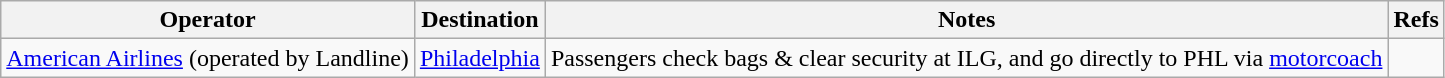<table class="wikitable">
<tr>
<th> Operator</th>
<th>Destination</th>
<th>Notes</th>
<th>Refs</th>
</tr>
<tr>
<td><a href='#'>American Airlines</a> (operated by Landline)</td>
<td><a href='#'>Philadelphia</a></td>
<td>Passengers check bags & clear security at ILG, and go directly to PHL via <a href='#'>motorcoach</a></td>
<td></td>
</tr>
</table>
